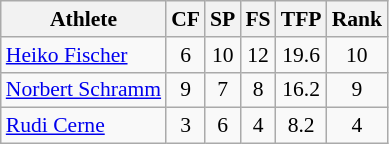<table class="wikitable" border="1" style="font-size:90%">
<tr>
<th>Athlete</th>
<th>CF</th>
<th>SP</th>
<th>FS</th>
<th>TFP</th>
<th>Rank</th>
</tr>
<tr align=center>
<td align=left><a href='#'>Heiko Fischer</a></td>
<td>6</td>
<td>10</td>
<td>12</td>
<td>19.6</td>
<td>10</td>
</tr>
<tr align=center>
<td align=left><a href='#'>Norbert Schramm</a></td>
<td>9</td>
<td>7</td>
<td>8</td>
<td>16.2</td>
<td>9</td>
</tr>
<tr align=center>
<td align=left><a href='#'>Rudi Cerne</a></td>
<td>3</td>
<td>6</td>
<td>4</td>
<td>8.2</td>
<td>4</td>
</tr>
</table>
